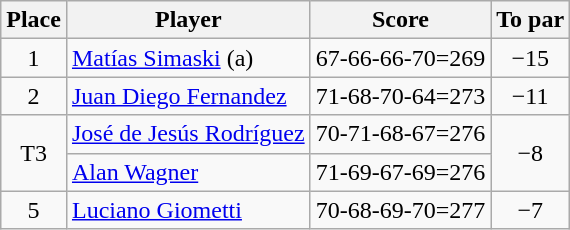<table class="wikitable">
<tr>
<th>Place</th>
<th>Player</th>
<th>Score</th>
<th>To par</th>
</tr>
<tr>
<td align=center>1</td>
<td> <a href='#'>Matías Simaski</a> (a)</td>
<td align=right>67-66-66-70=269</td>
<td align=center>−15</td>
</tr>
<tr>
<td align=center>2</td>
<td> <a href='#'>Juan Diego Fernandez</a></td>
<td align=right>71-68-70-64=273</td>
<td align=center>−11</td>
</tr>
<tr>
<td rowspan=2 align=center>T3</td>
<td> <a href='#'>José de Jesús Rodríguez</a></td>
<td align=right>70-71-68-67=276</td>
<td rowspan=2 align=center>−8</td>
</tr>
<tr>
<td> <a href='#'>Alan Wagner</a></td>
<td align=right>71-69-67-69=276</td>
</tr>
<tr>
<td align=center>5</td>
<td> <a href='#'>Luciano Giometti</a></td>
<td align=right>70-68-69-70=277</td>
<td align=center>−7</td>
</tr>
</table>
